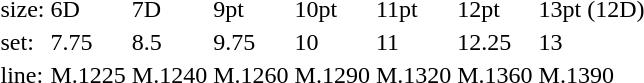<table style="margin-left:40px;">
<tr>
<td>size:</td>
<td>6D</td>
<td>7D</td>
<td>9pt</td>
<td>10pt</td>
<td>11pt</td>
<td>12pt</td>
<td>13pt (12D)</td>
</tr>
<tr>
<td>set:</td>
<td>7.75</td>
<td>8.5</td>
<td>9.75</td>
<td>10</td>
<td>11</td>
<td>12.25</td>
<td>13</td>
</tr>
<tr>
<td>line:</td>
<td>M.1225</td>
<td>M.1240</td>
<td>M.1260</td>
<td>M.1290</td>
<td>M.1320</td>
<td>M.1360</td>
<td>M.1390</td>
</tr>
</table>
